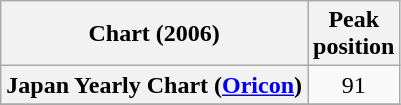<table class="wikitable sortable plainrowheaders" style="text-align:center">
<tr>
<th scope="col">Chart (2006)</th>
<th scope="col">Peak<br>position</th>
</tr>
<tr>
<th scope="row">Japan Yearly Chart (<a href='#'>Oricon</a>)</th>
<td>91</td>
</tr>
<tr>
</tr>
</table>
